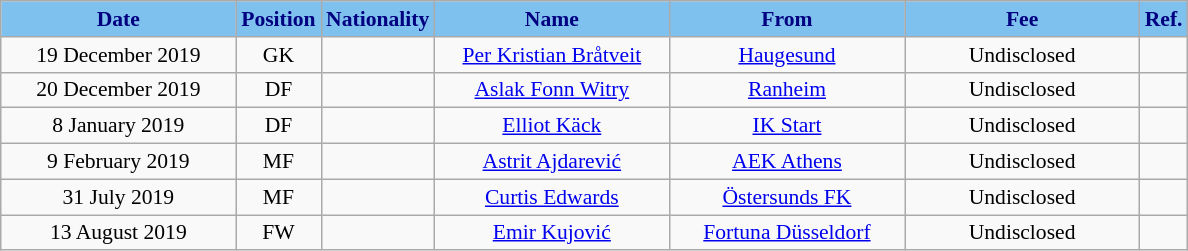<table class="wikitable"  style="text-align:center; font-size:90%; ">
<tr>
<th style="background:#7EC0EE; color:#000080; width:150px;">Date</th>
<th style="background:#7EC0EE; color:#000080; width:50px;">Position</th>
<th style="background:#7EC0EE; color:#000080; width:50px;">Nationality</th>
<th style="background:#7EC0EE; color:#000080; width:150px;">Name</th>
<th style="background:#7EC0EE; color:#000080; width:150px;">From</th>
<th style="background:#7EC0EE; color:#000080; width:150px;">Fee</th>
<th style="background:#7EC0EE; color:#000080; width:20px;">Ref.</th>
</tr>
<tr>
<td>19 December 2019</td>
<td>GK</td>
<td></td>
<td><a href='#'>Per Kristian Bråtveit</a></td>
<td><a href='#'>Haugesund</a></td>
<td>Undisclosed</td>
<td></td>
</tr>
<tr>
<td>20 December 2019</td>
<td>DF</td>
<td></td>
<td><a href='#'>Aslak Fonn Witry</a></td>
<td><a href='#'>Ranheim</a></td>
<td>Undisclosed</td>
<td></td>
</tr>
<tr>
<td>8 January 2019</td>
<td>DF</td>
<td></td>
<td><a href='#'>Elliot Käck</a></td>
<td><a href='#'>IK Start</a></td>
<td>Undisclosed</td>
<td></td>
</tr>
<tr>
<td>9 February 2019</td>
<td>MF</td>
<td></td>
<td><a href='#'>Astrit Ajdarević</a></td>
<td><a href='#'>AEK Athens</a></td>
<td>Undisclosed</td>
<td></td>
</tr>
<tr>
<td>31 July 2019</td>
<td>MF</td>
<td></td>
<td><a href='#'>Curtis Edwards</a></td>
<td><a href='#'>Östersunds FK</a></td>
<td>Undisclosed</td>
<td></td>
</tr>
<tr>
<td>13 August 2019</td>
<td>FW</td>
<td></td>
<td><a href='#'>Emir Kujović</a></td>
<td><a href='#'>Fortuna Düsseldorf</a></td>
<td>Undisclosed</td>
<td></td>
</tr>
</table>
